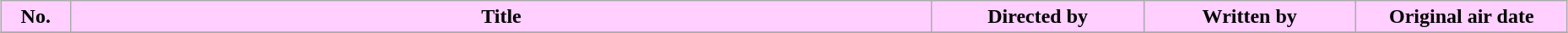<table class="wikitable" style="width:98%; margin:auto; background:#FFF;">
<tr>
<th style="background:#FECFFF; width:3em;">No.</th>
<th style="background:#FECFFF;">Title</th>
<th style="background:#FECFFF; width:10em;">Directed by</th>
<th style="background:#FECFFF; width:10em;">Written by</th>
<th style="background:#FECFFF; width:10em;">Original air date</th>
</tr>
<tr>
</tr>
</table>
